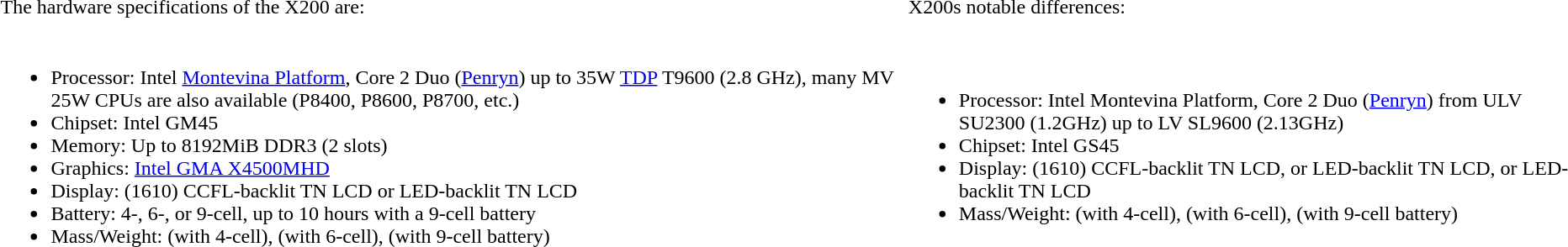<table>
<tr>
<td>The hardware specifications of the X200 are:</td>
<td>X200s notable differences:</td>
</tr>
<tr>
<td><br><ul><li>Processor: Intel <a href='#'>Montevina Platform</a>, Core 2 Duo (<a href='#'>Penryn</a>) up to 35W <a href='#'>TDP</a> T9600 (2.8 GHz), many MV 25W CPUs are also available (P8400, P8600, P8700, etc.)</li><li>Chipset: Intel GM45</li><li>Memory: Up to 8192MiB DDR3 (2 slots)</li><li>Graphics: <a href='#'>Intel GMA X4500MHD</a></li><li>Display: (1610)   CCFL-backlit TN LCD or  LED-backlit TN LCD</li><li>Battery: 4-, 6-, or 9-cell, up to 10 hours with a 9-cell battery</li><li>Mass/Weight:  (with 4-cell),  (with 6-cell),  (with 9-cell battery)</li></ul></td>
<td><br><ul><li>Processor: Intel Montevina Platform, Core 2 Duo (<a href='#'>Penryn</a>) from ULV SU2300 (1.2GHz) up to LV SL9600 (2.13GHz)</li><li>Chipset: Intel GS45</li><li>Display: (1610)   CCFL-backlit TN LCD, or  LED-backlit TN LCD, or  LED-backlit TN LCD</li><li>Mass/Weight:  (with 4-cell),  (with 6-cell),  (with 9-cell battery)</li></ul></td>
</tr>
</table>
